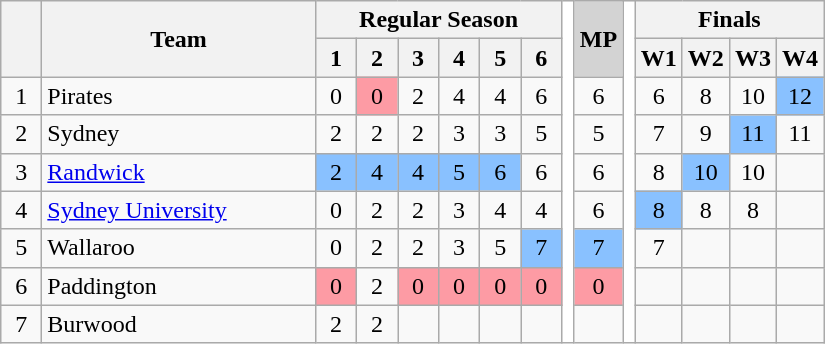<table class="wikitable" style="text-align:center;">
<tr>
<th rowspan="2" width="20" abbr="Position"></th>
<th rowspan="2" width="175">Team</th>
<th colspan="6">Regular Season</th>
<th rowspan="9" width="1" style="background: #fff;"></th>
<th rowspan="2" width="20" style="background: #d3d3d3;" abbr="Minor Premiership">MP</th>
<th rowspan="9" width="1" style="background: #fff;"></th>
<th colspan="4">Finals</th>
</tr>
<tr>
<th width="20" abbr="Round 1">1</th>
<th width="20" abbr="Round 2">2</th>
<th width="20" abbr="Round 3">3</th>
<th width="20" abbr="Round 4">4</th>
<th width="20" abbr="Round 5">5</th>
<th width="20" abbr="Round 6">6</th>
<th width="20" abbr="Finals Week 1">W1</th>
<th width="20" abbr="Finals Week 2">W2</th>
<th width="20" abbr="Finals Week 3">W3</th>
<th width="20" abbr="Finals Week 4">W4</th>
</tr>
<tr>
<td>1</td>
<td style="text-align:left;"> Pirates</td>
<td>0</td>
<td style="background: #FD9BA4;">0</td>
<td>2</td>
<td>4</td>
<td>4</td>
<td>6</td>
<td>6</td>
<td>6</td>
<td>8</td>
<td>10</td>
<td style="background: #89c1ff;">12</td>
</tr>
<tr>
<td>2</td>
<td style="text-align:left;">Sydney</td>
<td>2</td>
<td>2</td>
<td>2</td>
<td>3</td>
<td>3</td>
<td>5</td>
<td>5</td>
<td>7</td>
<td>9</td>
<td style="background: #89c1ff;">11</td>
<td>11</td>
</tr>
<tr>
<td>3</td>
<td style="text-align:left;"> <a href='#'>Randwick</a></td>
<td style="background: #89c1ff;">2</td>
<td style="background: #89c1ff;">4</td>
<td style="background: #89c1ff;">4</td>
<td style="background: #89c1ff;">5</td>
<td style="background: #89c1ff;">6</td>
<td>6</td>
<td>6</td>
<td>8</td>
<td style="background: #89c1ff;">10</td>
<td>10</td>
<td></td>
</tr>
<tr>
<td>4</td>
<td style="text-align:left;"> <a href='#'>Sydney University</a></td>
<td>0</td>
<td>2</td>
<td>2</td>
<td>3</td>
<td>4</td>
<td>4</td>
<td>6</td>
<td style="background: #89c1ff;">8</td>
<td>8</td>
<td>8</td>
<td></td>
</tr>
<tr>
<td>5</td>
<td style="text-align:left;"> Wallaroo</td>
<td>0</td>
<td>2</td>
<td>2</td>
<td>3</td>
<td>5</td>
<td style="background: #89c1ff;">7</td>
<td style="background: #89c1ff;">7</td>
<td>7</td>
<td></td>
<td></td>
<td></td>
</tr>
<tr>
<td>6</td>
<td style="text-align:left;"> Paddington</td>
<td style="background: #FD9BA4;">0</td>
<td>2</td>
<td style="background: #FD9BA4;">0</td>
<td style="background: #FD9BA4;">0</td>
<td style="background: #FD9BA4;">0</td>
<td style="background: #FD9BA4;">0</td>
<td style="background: #FD9BA4;">0</td>
<td></td>
<td></td>
<td></td>
<td></td>
</tr>
<tr>
<td>7</td>
<td style="text-align:left;">Burwood</td>
<td>2</td>
<td>2</td>
<td></td>
<td></td>
<td></td>
<td></td>
<td></td>
<td></td>
<td></td>
<td></td>
<td></td>
</tr>
</table>
